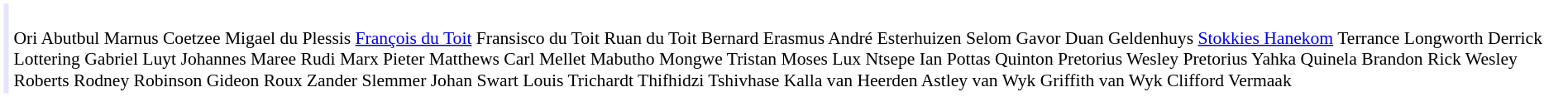<table cellpadding="2" style="border: 1px solid white; font-size:90%;">
<tr>
<td style="text-align:right;" bgcolor="lavender"></td>
<td style="text-align:left;"><br>Ori Abutbul Marnus Coetzee Migael du Plessis <a href='#'>François du Toit</a> Fransisco du Toit Ruan du Toit Bernard Erasmus André Esterhuizen Selom Gavor Duan Geldenhuys <a href='#'>Stokkies Hanekom</a> Terrance Longworth Derrick Lottering Gabriel Luyt Johannes Maree Rudi Marx Pieter Matthews Carl Mellet Mabutho Mongwe Tristan Moses Lux Ntsepe Ian Pottas Quinton Pretorius Wesley Pretorius Yahka Quinela Brandon Rick Wesley Roberts Rodney Robinson Gideon Roux Zander Slemmer Johan Swart Louis Trichardt Thifhidzi Tshivhase Kalla van Heerden Astley van Wyk Griffith van Wyk Clifford Vermaak</td>
</tr>
</table>
